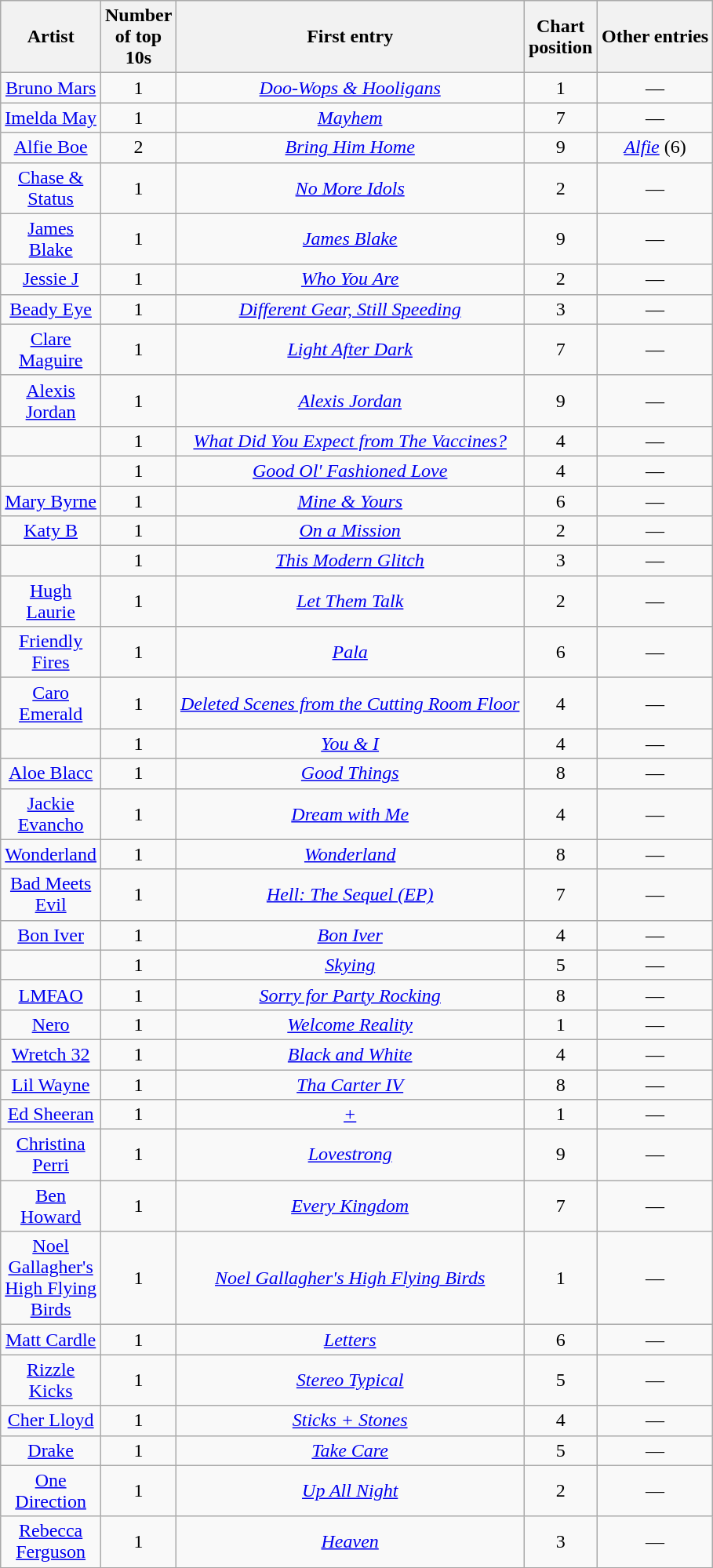<table class="wikitable sortable mw-collapsible mw-collapsed" style="text-align: center;">
<tr>
<th scope="col" style="width:55px;">Artist</th>
<th scope="col" style="width:55px;" data-sort-type="number">Number of top 10s</th>
<th scope="col" style="text-align:center;">First entry</th>
<th scope="col" style="width:55px;" data-sort-type="number">Chart position</th>
<th scope="col" style="text-align:center;">Other entries</th>
</tr>
<tr>
<td><a href='#'>Bruno Mars</a></td>
<td>1</td>
<td><em><a href='#'>Doo-Wops & Hooligans</a></em></td>
<td>1</td>
<td>—</td>
</tr>
<tr>
<td><a href='#'>Imelda May</a></td>
<td>1</td>
<td><em><a href='#'>Mayhem</a></em></td>
<td>7</td>
<td>—</td>
</tr>
<tr>
<td><a href='#'>Alfie Boe</a></td>
<td>2</td>
<td><em><a href='#'>Bring Him Home</a></em></td>
<td>9</td>
<td><em><a href='#'>Alfie</a></em> (6)</td>
</tr>
<tr>
<td><a href='#'>Chase & Status</a></td>
<td>1</td>
<td><em><a href='#'>No More Idols</a></em></td>
<td>2</td>
<td>—</td>
</tr>
<tr>
<td><a href='#'>James Blake</a></td>
<td>1</td>
<td><em><a href='#'>James Blake</a></em></td>
<td>9</td>
<td>—</td>
</tr>
<tr>
<td><a href='#'>Jessie J</a></td>
<td>1</td>
<td><em><a href='#'>Who You Are</a></em></td>
<td>2</td>
<td>—</td>
</tr>
<tr>
<td><a href='#'>Beady Eye</a></td>
<td>1</td>
<td><em><a href='#'>Different Gear, Still Speeding</a></em></td>
<td>3</td>
<td>—</td>
</tr>
<tr>
<td><a href='#'>Clare Maguire</a></td>
<td>1</td>
<td><em><a href='#'>Light After Dark</a></em></td>
<td>7</td>
<td>—</td>
</tr>
<tr>
<td><a href='#'>Alexis Jordan</a></td>
<td>1</td>
<td><em><a href='#'>Alexis Jordan</a></em></td>
<td>9</td>
<td>—</td>
</tr>
<tr>
<td></td>
<td>1</td>
<td><em><a href='#'>What Did You Expect from The Vaccines?</a></em></td>
<td>4</td>
<td>—</td>
</tr>
<tr>
<td></td>
<td>1</td>
<td><em><a href='#'>Good Ol' Fashioned Love</a></em></td>
<td>4</td>
<td>—</td>
</tr>
<tr>
<td><a href='#'>Mary Byrne</a></td>
<td>1</td>
<td><em><a href='#'>Mine & Yours</a></em></td>
<td>6</td>
<td>—</td>
</tr>
<tr>
<td><a href='#'>Katy B</a></td>
<td>1</td>
<td><em><a href='#'>On a Mission</a></em></td>
<td>2</td>
<td>—</td>
</tr>
<tr>
<td></td>
<td>1</td>
<td><em><a href='#'>This Modern Glitch</a></em></td>
<td>3</td>
<td>—</td>
</tr>
<tr>
<td><a href='#'>Hugh Laurie</a></td>
<td>1</td>
<td><em><a href='#'>Let Them Talk</a></em></td>
<td>2</td>
<td>—</td>
</tr>
<tr>
<td><a href='#'>Friendly Fires</a></td>
<td>1</td>
<td><em><a href='#'>Pala</a></em></td>
<td>6</td>
<td>—</td>
</tr>
<tr>
<td><a href='#'>Caro Emerald</a></td>
<td>1</td>
<td><em><a href='#'>Deleted Scenes from the Cutting Room Floor</a></em></td>
<td>4</td>
<td>—</td>
</tr>
<tr>
<td></td>
<td>1</td>
<td><em><a href='#'>You & I</a></em></td>
<td>4</td>
<td>—</td>
</tr>
<tr>
<td><a href='#'>Aloe Blacc</a></td>
<td>1</td>
<td><em><a href='#'>Good Things</a></em></td>
<td>8</td>
<td>—</td>
</tr>
<tr>
<td><a href='#'>Jackie Evancho</a></td>
<td>1</td>
<td><em><a href='#'>Dream with Me</a></em></td>
<td>4</td>
<td>—</td>
</tr>
<tr>
<td><a href='#'>Wonderland</a></td>
<td>1</td>
<td><em><a href='#'>Wonderland</a></em></td>
<td>8</td>
<td>—</td>
</tr>
<tr>
<td><a href='#'>Bad Meets Evil</a></td>
<td>1</td>
<td><em><a href='#'>Hell: The Sequel (EP)</a></em></td>
<td>7</td>
<td>—</td>
</tr>
<tr>
<td><a href='#'>Bon Iver</a></td>
<td>1</td>
<td><em><a href='#'>Bon Iver</a></em></td>
<td>4</td>
<td>—</td>
</tr>
<tr>
<td></td>
<td>1</td>
<td><em><a href='#'>Skying</a></em></td>
<td>5</td>
<td>—</td>
</tr>
<tr>
<td><a href='#'>LMFAO</a></td>
<td>1</td>
<td><em><a href='#'>Sorry for Party Rocking</a></em></td>
<td>8</td>
<td>—</td>
</tr>
<tr>
<td><a href='#'>Nero</a></td>
<td>1</td>
<td><em><a href='#'>Welcome Reality</a></em></td>
<td>1</td>
<td>—</td>
</tr>
<tr>
<td><a href='#'>Wretch 32</a></td>
<td>1</td>
<td><em><a href='#'>Black and White</a></em></td>
<td>4</td>
<td>—</td>
</tr>
<tr>
<td><a href='#'>Lil Wayne</a></td>
<td>1</td>
<td><em><a href='#'>Tha Carter IV</a></em></td>
<td>8</td>
<td>—</td>
</tr>
<tr>
<td><a href='#'>Ed Sheeran</a></td>
<td>1</td>
<td><em><a href='#'>+</a></em></td>
<td>1</td>
<td>—</td>
</tr>
<tr>
<td><a href='#'>Christina Perri</a></td>
<td>1</td>
<td><em><a href='#'>Lovestrong</a></em></td>
<td>9</td>
<td>—</td>
</tr>
<tr>
<td><a href='#'>Ben Howard</a></td>
<td>1</td>
<td><em><a href='#'>Every Kingdom</a></em></td>
<td>7</td>
<td>—</td>
</tr>
<tr>
<td><a href='#'>Noel Gallagher's High Flying Birds</a></td>
<td>1</td>
<td><em><a href='#'>Noel Gallagher's High Flying Birds</a></em></td>
<td>1</td>
<td>—</td>
</tr>
<tr>
<td><a href='#'>Matt Cardle</a></td>
<td>1</td>
<td><em><a href='#'>Letters</a></em></td>
<td>6</td>
<td>—</td>
</tr>
<tr>
<td><a href='#'>Rizzle Kicks</a></td>
<td>1</td>
<td><em><a href='#'>Stereo Typical</a></em></td>
<td>5</td>
<td>—</td>
</tr>
<tr>
<td><a href='#'>Cher Lloyd</a></td>
<td>1</td>
<td><em><a href='#'>Sticks + Stones</a></em></td>
<td>4</td>
<td>—</td>
</tr>
<tr>
<td><a href='#'>Drake</a></td>
<td>1</td>
<td><em><a href='#'>Take Care</a></em></td>
<td>5</td>
<td>—</td>
</tr>
<tr>
<td><a href='#'>One Direction</a></td>
<td>1</td>
<td><em><a href='#'>Up All Night</a></em></td>
<td>2</td>
<td>—</td>
</tr>
<tr>
<td><a href='#'>Rebecca Ferguson</a></td>
<td>1</td>
<td><em><a href='#'>Heaven</a></em></td>
<td>3</td>
<td>—</td>
</tr>
</table>
